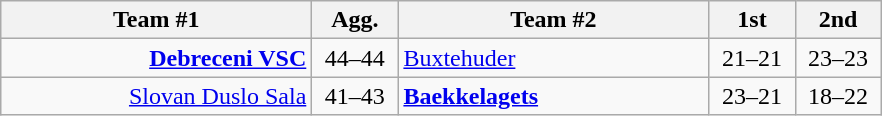<table class=wikitable style="text-align:center">
<tr>
<th width=200>Team #1</th>
<th width=50>Agg.</th>
<th width=200>Team #2</th>
<th width=50>1st</th>
<th width=50>2nd</th>
</tr>
<tr>
<td align=right><strong><a href='#'>Debreceni VSC</a></strong> </td>
<td>44–44</td>
<td align=left> <a href='#'>Buxtehuder</a></td>
<td align=center>21–21</td>
<td align=center>23–23</td>
</tr>
<tr>
<td align=right><a href='#'>Slovan Duslo Sala</a> </td>
<td>41–43</td>
<td align=left> <strong><a href='#'>Baekkelagets</a></strong></td>
<td align=center>23–21</td>
<td align=center>18–22</td>
</tr>
</table>
